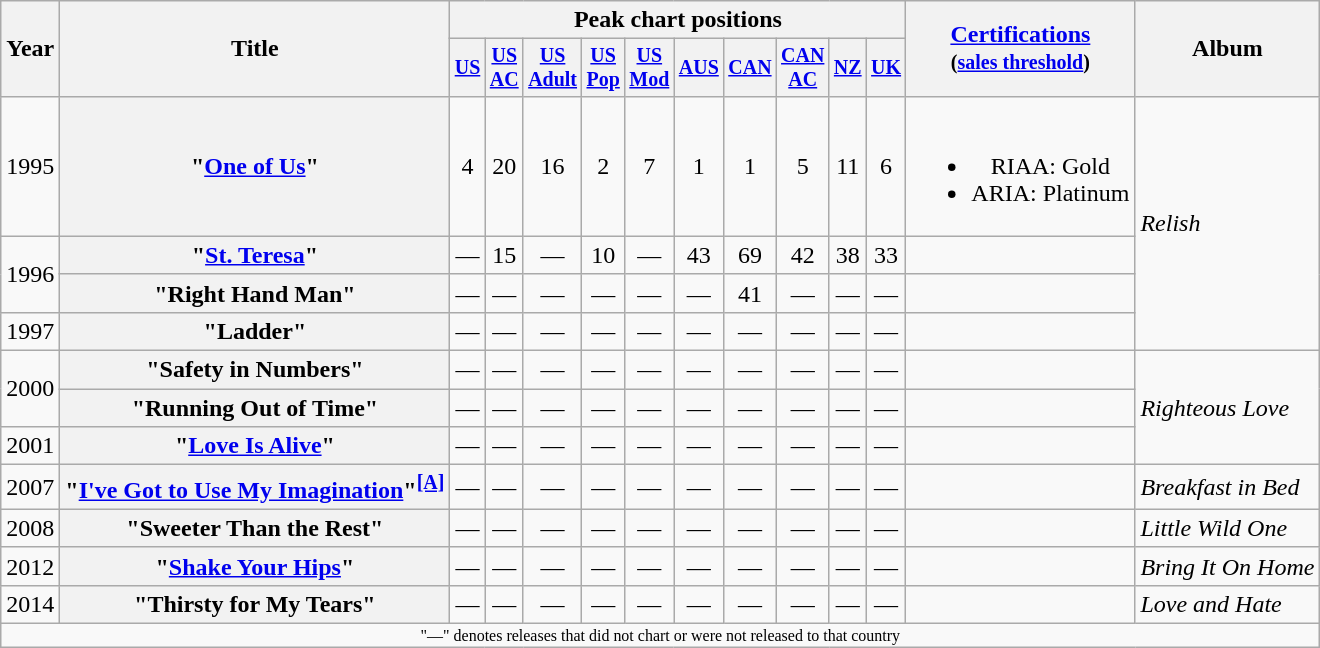<table class="wikitable plainrowheaders" style="text-align:center;">
<tr>
<th rowspan="2">Year</th>
<th rowspan="2">Title</th>
<th colspan="10">Peak chart positions</th>
<th rowspan="2"><a href='#'>Certifications</a><br><small>(<a href='#'>sales threshold</a>)</small></th>
<th rowspan="2">Album</th>
</tr>
<tr style="font-size:smaller;">
<th><a href='#'>US</a><br></th>
<th><a href='#'>US<br>AC</a><br></th>
<th><a href='#'>US<br>Adult</a><br></th>
<th><a href='#'>US<br>Pop</a><br></th>
<th><a href='#'>US<br>Mod</a><br></th>
<th><a href='#'>AUS</a><br></th>
<th><a href='#'>CAN</a><br></th>
<th><a href='#'>CAN<br>AC</a><br></th>
<th><a href='#'>NZ</a><br></th>
<th><a href='#'>UK</a><br></th>
</tr>
<tr>
<td>1995</td>
<th scope="row">"<a href='#'>One of Us</a>"</th>
<td>4</td>
<td>20</td>
<td>16</td>
<td>2</td>
<td>7</td>
<td>1</td>
<td>1</td>
<td>5</td>
<td>11</td>
<td>6</td>
<td><br><ul><li>RIAA: Gold</li><li>ARIA: Platinum</li></ul></td>
<td style="text-align:left;" rowspan="4"><em>Relish</em></td>
</tr>
<tr>
<td rowspan="2">1996</td>
<th scope="row">"<a href='#'>St. Teresa</a>"</th>
<td>—</td>
<td>15</td>
<td>—</td>
<td>10</td>
<td>—</td>
<td>43</td>
<td>69</td>
<td>42</td>
<td>38</td>
<td>33</td>
<td></td>
</tr>
<tr>
<th scope="row">"Right Hand Man"</th>
<td>—</td>
<td>—</td>
<td>—</td>
<td>—</td>
<td>—</td>
<td>—</td>
<td>41</td>
<td>—</td>
<td>—</td>
<td>—</td>
<td></td>
</tr>
<tr>
<td>1997</td>
<th scope="row">"Ladder"</th>
<td>—</td>
<td>—</td>
<td>—</td>
<td>—</td>
<td>—</td>
<td>—</td>
<td>—</td>
<td>—</td>
<td>—</td>
<td>—</td>
<td></td>
</tr>
<tr>
<td rowspan="2">2000</td>
<th scope="row">"Safety in Numbers"</th>
<td>—</td>
<td>—</td>
<td>—</td>
<td>—</td>
<td>—</td>
<td>—</td>
<td>—</td>
<td>—</td>
<td>—</td>
<td>—</td>
<td></td>
<td style="text-align:left;" rowspan="3"><em>Righteous Love</em></td>
</tr>
<tr>
<th scope="row">"Running Out of Time"</th>
<td>—</td>
<td>—</td>
<td>—</td>
<td>—</td>
<td>—</td>
<td>—</td>
<td>—</td>
<td>—</td>
<td>—</td>
<td>—</td>
<td></td>
</tr>
<tr>
<td>2001</td>
<th scope="row">"<a href='#'>Love Is Alive</a>"</th>
<td>—</td>
<td>—</td>
<td>—</td>
<td>—</td>
<td>—</td>
<td>—</td>
<td>—</td>
<td>—</td>
<td>—</td>
<td>—</td>
<td></td>
</tr>
<tr>
<td>2007</td>
<th scope="row">"<a href='#'>I've Got to Use My Imagination</a>"<sup><a href='#'><strong>[A]</strong></a></sup></th>
<td>—</td>
<td>—</td>
<td>—</td>
<td>—</td>
<td>—</td>
<td>—</td>
<td>—</td>
<td>—</td>
<td>—</td>
<td>—</td>
<td></td>
<td style="text-align:left;"><em>Breakfast in Bed</em></td>
</tr>
<tr>
<td>2008</td>
<th scope="row">"Sweeter Than the Rest"</th>
<td>—</td>
<td>—</td>
<td>—</td>
<td>—</td>
<td>—</td>
<td>—</td>
<td>—</td>
<td>—</td>
<td>—</td>
<td>—</td>
<td></td>
<td style="text-align:left;"><em>Little Wild One</em></td>
</tr>
<tr>
<td>2012</td>
<th scope="row">"<a href='#'>Shake Your Hips</a>"</th>
<td>—</td>
<td>—</td>
<td>—</td>
<td>—</td>
<td>—</td>
<td>—</td>
<td>—</td>
<td>—</td>
<td>—</td>
<td>—</td>
<td></td>
<td style="text-align:left;"><em>Bring It On Home</em></td>
</tr>
<tr>
<td>2014</td>
<th scope="row">"Thirsty for My Tears"</th>
<td>—</td>
<td>—</td>
<td>—</td>
<td>—</td>
<td>—</td>
<td>—</td>
<td>—</td>
<td>—</td>
<td>—</td>
<td>—</td>
<td></td>
<td style="text-align:left;"><em>Love and Hate</em></td>
</tr>
<tr>
<td style="font-size:8pt" colspan="16">"—" denotes releases that did not chart or were not released to that country</td>
</tr>
</table>
